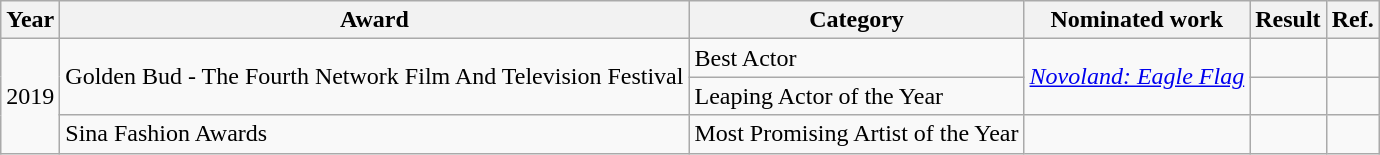<table class="wikitable">
<tr>
<th>Year</th>
<th>Award</th>
<th>Category</th>
<th>Nominated work</th>
<th>Result</th>
<th>Ref.</th>
</tr>
<tr>
<td rowspan=3>2019</td>
<td rowspan=2>Golden Bud - The Fourth Network Film And Television Festival</td>
<td>Best Actor</td>
<td rowspan=2><em><a href='#'>Novoland: Eagle Flag</a></em></td>
<td></td>
<td></td>
</tr>
<tr>
<td>Leaping Actor of the Year</td>
<td></td>
<td></td>
</tr>
<tr>
<td>Sina Fashion Awards</td>
<td>Most Promising Artist of the Year</td>
<td></td>
<td></td>
<td></td>
</tr>
</table>
